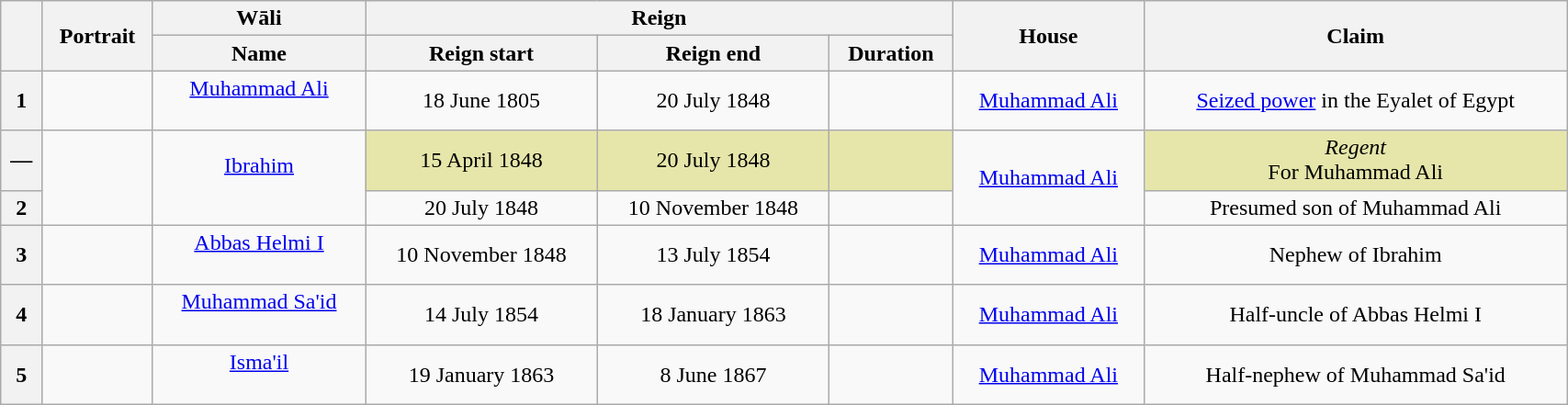<table class="wikitable" style="text-align:center; border:1px #aaf solid; width:90%;">
<tr>
<th rowspan="3"></th>
<th rowspan="3">Portrait</th>
<th><strong>Wāli</strong></th>
<th colspan="3" rowspan="2">Reign</th>
<th rowspan="3">House</th>
<th rowspan="3">Claim<br></th>
</tr>
<tr>
<th rowspan="2"><strong>Name</strong><br></th>
</tr>
<tr>
<th>Reign start</th>
<th>Reign end</th>
<th>Duration</th>
</tr>
<tr>
<th>1</th>
<td></td>
<td><a href='#'>Muhammad Ali<br></a><br></td>
<td>18 June 1805</td>
<td>20 July 1848</td>
<td></td>
<td><a href='#'>Muhammad Ali</a></td>
<td><a href='#'>Seized power</a> in the Eyalet of Egypt</td>
</tr>
<tr>
<th>—</th>
<td rowspan=2></td>
<td rowspan=2><a href='#'>Ibrahim<br></a><br></td>
<td style="background:#e6e6aa;">15 April 1848</td>
<td style="background:#e6e6aa;">20 July 1848</td>
<td style="background:#e6e6aa;"></td>
<td rowspan=2><a href='#'>Muhammad Ali</a></td>
<td style="background:#e6e6aa;"><em>Regent</em><br>For Muhammad Ali<br></td>
</tr>
<tr>
<th>2</th>
<td>20 July 1848</td>
<td>10 November 1848</td>
<td></td>
<td>Presumed son of Muhammad Ali<br></td>
</tr>
<tr>
<th>3</th>
<td></td>
<td><a href='#'>Abbas Helmi I<br></a><br></td>
<td>10 November 1848</td>
<td>13 July 1854<br></td>
<td></td>
<td><a href='#'>Muhammad Ali</a></td>
<td>Nephew of Ibrahim<br></td>
</tr>
<tr>
<th>4</th>
<td></td>
<td><a href='#'>Muhammad Sa'id<br></a><br></td>
<td>14 July 1854</td>
<td>18 January 1863</td>
<td></td>
<td><a href='#'>Muhammad Ali</a></td>
<td>Half-uncle of Abbas Helmi I<br></td>
</tr>
<tr>
<th>5</th>
<td></td>
<td><a href='#'>Isma'il<br></a><br></td>
<td>19 January 1863</td>
<td>8 June 1867</td>
<td></td>
<td><a href='#'>Muhammad Ali</a></td>
<td>Half-nephew of Muhammad Sa'id<br></td>
</tr>
</table>
